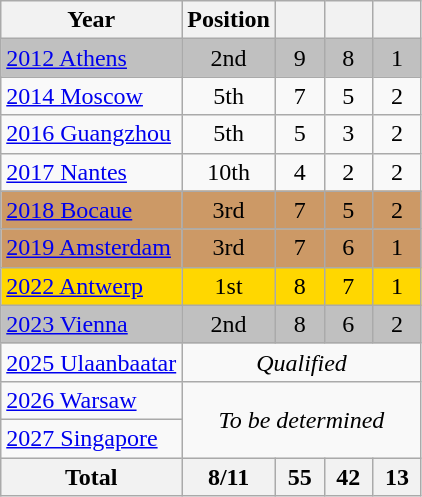<table class="wikitable" style="text-align: center;">
<tr>
<th>Year</th>
<th>Position</th>
<th width=25px></th>
<th width=25px></th>
<th width=25px></th>
</tr>
<tr bgcolor="silver">
<td style="text-align:left;"> <a href='#'>2012 Athens</a></td>
<td>2nd</td>
<td>9</td>
<td>8</td>
<td>1</td>
</tr>
<tr>
<td style="text-align:left;"> <a href='#'>2014 Moscow</a></td>
<td>5th</td>
<td>7</td>
<td>5</td>
<td>2</td>
</tr>
<tr>
<td style="text-align:left;"> <a href='#'>2016 Guangzhou</a></td>
<td>5th</td>
<td>5</td>
<td>3</td>
<td>2</td>
</tr>
<tr>
<td style="text-align:left;"> <a href='#'>2017 Nantes</a></td>
<td>10th</td>
<td>4</td>
<td>2</td>
<td>2</td>
</tr>
<tr bgcolor="#cc9966">
<td style="text-align:left;"> <a href='#'>2018 Bocaue</a></td>
<td>3rd</td>
<td>7</td>
<td>5</td>
<td>2</td>
</tr>
<tr bgcolor="#cc9966">
<td style="text-align:left;"> <a href='#'>2019 Amsterdam</a></td>
<td>3rd</td>
<td>7</td>
<td>6</td>
<td>1</td>
</tr>
<tr bgcolor="gold">
<td style="text-align:left;"> <a href='#'>2022 Antwerp</a></td>
<td>1st</td>
<td>8</td>
<td>7</td>
<td>1</td>
</tr>
<tr bgcolor="silver">
<td style="text-align:left;"> <a href='#'>2023 Vienna</a></td>
<td>2nd</td>
<td>8</td>
<td>6</td>
<td>2</td>
</tr>
<tr>
<td style="text-align:left;"> <a href='#'>2025 Ulaanbaatar</a></td>
<td colspan=4><em>Qualified</em></td>
</tr>
<tr>
<td style="text-align:left;"> <a href='#'>2026 Warsaw</a></td>
<td colspan=4 rowspan=2><em>To be determined</em></td>
</tr>
<tr>
<td style="text-align:left;"> <a href='#'>2027 Singapore</a></td>
</tr>
<tr>
<th>Total</th>
<th>8/11</th>
<th>55</th>
<th>42</th>
<th>13</th>
</tr>
</table>
